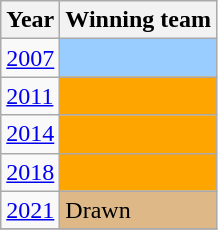<table class="unsortable wikitable sticky-header static-row-numbers col1left col4left" >
<tr>
<th>Year</th>
<th>Winning team</th>
</tr>
<tr>
<td><a href='#'>2007</a></td>
<td style="background:#99ccff"></td>
</tr>
<tr>
<td><a href='#'>2011</a></td>
<td style="background: Orange;"></td>
</tr>
<tr>
<td><a href='#'>2014</a></td>
<td style="background: Orange;"></td>
</tr>
<tr>
<td><a href='#'>2018</a></td>
<td style="background: Orange;"></td>
</tr>
<tr>
<td><a href='#'>2021</a></td>
<td style="background:#deb887">Drawn</td>
</tr>
<tr>
</tr>
</table>
